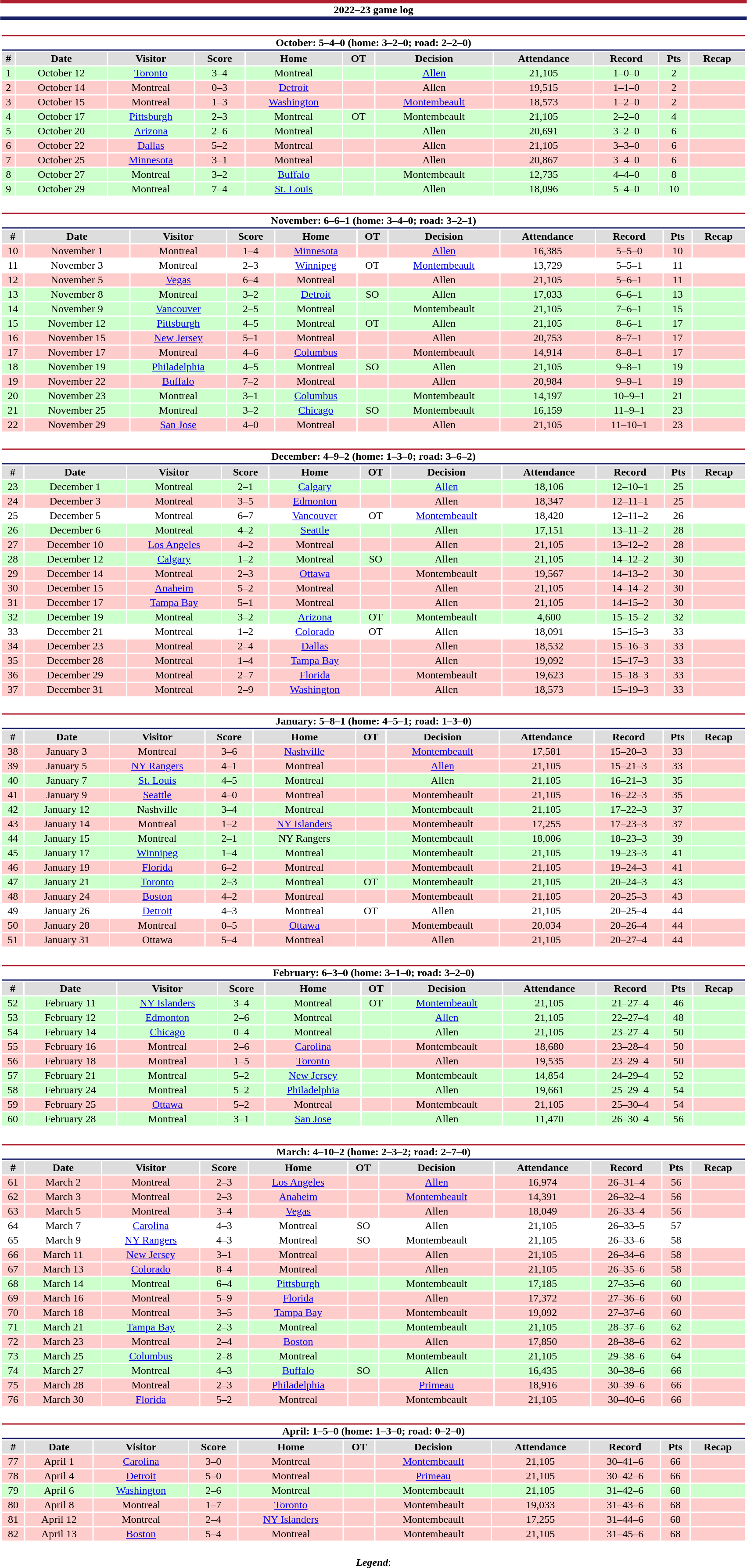<table class="toccolours collapsible" style="width:90%; clear:both; margin:1.5em auto; text-align:center;">
<tr>
<th colspan="11" style="background:#FFFFFF; border-top:#AF1E2D 5px solid; border-bottom:#192168 5px solid;">2022–23 game log</th>
</tr>
<tr>
<td colspan="11"><br><table class="toccolours collapsible collapsed" style="width:100%;">
<tr>
<th colspan="11" style="background:#FFFFFF; border-top:#AF1E2D 2px solid; border-bottom:#192168 2px solid;">October: 5–4–0 (home: 3–2–0; road: 2–2–0)</th>
</tr>
<tr style="background:#ddd;">
<th>#</th>
<th>Date</th>
<th>Visitor</th>
<th>Score</th>
<th>Home</th>
<th>OT</th>
<th>Decision</th>
<th>Attendance</th>
<th>Record</th>
<th>Pts</th>
<th>Recap</th>
</tr>
<tr style="background:#cfc;">
<td>1</td>
<td>October 12</td>
<td><a href='#'>Toronto</a></td>
<td>3–4</td>
<td>Montreal</td>
<td></td>
<td><a href='#'>Allen</a></td>
<td>21,105</td>
<td>1–0–0</td>
<td>2</td>
<td></td>
</tr>
<tr style="background:#fcc;">
<td>2</td>
<td>October 14</td>
<td>Montreal</td>
<td>0–3</td>
<td><a href='#'>Detroit</a></td>
<td></td>
<td>Allen</td>
<td>19,515</td>
<td>1–1–0</td>
<td>2</td>
<td></td>
</tr>
<tr style="background:#fcc;">
<td>3</td>
<td>October 15</td>
<td>Montreal</td>
<td>1–3</td>
<td><a href='#'>Washington</a></td>
<td></td>
<td><a href='#'>Montembeault</a></td>
<td>18,573</td>
<td>1–2–0</td>
<td>2</td>
<td></td>
</tr>
<tr style="background:#cfc;">
<td>4</td>
<td>October 17</td>
<td><a href='#'>Pittsburgh</a></td>
<td>2–3</td>
<td>Montreal</td>
<td>OT</td>
<td>Montembeault</td>
<td>21,105</td>
<td>2–2–0</td>
<td>4</td>
<td></td>
</tr>
<tr style="background:#cfc;">
<td>5</td>
<td>October 20</td>
<td><a href='#'>Arizona</a></td>
<td>2–6</td>
<td>Montreal</td>
<td></td>
<td>Allen</td>
<td>20,691</td>
<td>3–2–0</td>
<td>6</td>
<td></td>
</tr>
<tr style="background:#fcc;">
<td>6</td>
<td>October 22</td>
<td><a href='#'>Dallas</a></td>
<td>5–2</td>
<td>Montreal</td>
<td></td>
<td>Allen</td>
<td>21,105</td>
<td>3–3–0</td>
<td>6</td>
<td></td>
</tr>
<tr style="background:#fcc;">
<td>7</td>
<td>October 25</td>
<td><a href='#'>Minnesota</a></td>
<td>3–1</td>
<td>Montreal</td>
<td></td>
<td>Allen</td>
<td>20,867</td>
<td>3–4–0</td>
<td>6</td>
<td></td>
</tr>
<tr style="background:#cfc;">
<td>8</td>
<td>October 27</td>
<td>Montreal</td>
<td>3–2</td>
<td><a href='#'>Buffalo</a></td>
<td></td>
<td>Montembeault</td>
<td>12,735</td>
<td>4–4–0</td>
<td>8</td>
<td></td>
</tr>
<tr style="background:#cfc;">
<td>9</td>
<td>October 29</td>
<td>Montreal</td>
<td>7–4</td>
<td><a href='#'>St. Louis</a></td>
<td></td>
<td>Allen</td>
<td>18,096</td>
<td>5–4–0</td>
<td>10</td>
<td></td>
</tr>
</table>
</td>
</tr>
<tr>
<td colspan="11"><br><table class="toccolours collapsible collapsed" style="width:100%;">
<tr>
<th colspan="11" style="background:#FFFFFF; border-top:#AF1E2D 2px solid; border-bottom:#192168 2px solid;">November: 6–6–1 (home: 3–4–0; road: 3–2–1)</th>
</tr>
<tr style="background:#ddd;">
<th>#</th>
<th>Date</th>
<th>Visitor</th>
<th>Score</th>
<th>Home</th>
<th>OT</th>
<th>Decision</th>
<th>Attendance</th>
<th>Record</th>
<th>Pts</th>
<th>Recap</th>
</tr>
<tr style="background:#fcc;">
<td>10</td>
<td>November 1</td>
<td>Montreal</td>
<td>1–4</td>
<td><a href='#'>Minnesota</a></td>
<td></td>
<td><a href='#'>Allen</a></td>
<td>16,385</td>
<td>5–5–0</td>
<td>10</td>
<td></td>
</tr>
<tr style="background:#fff;">
<td>11</td>
<td>November 3</td>
<td>Montreal</td>
<td>2–3</td>
<td><a href='#'>Winnipeg</a></td>
<td>OT</td>
<td><a href='#'>Montembeault</a></td>
<td>13,729</td>
<td>5–5–1</td>
<td>11</td>
<td></td>
</tr>
<tr style="background:#fcc;">
<td>12</td>
<td>November 5</td>
<td><a href='#'>Vegas</a></td>
<td>6–4</td>
<td>Montreal</td>
<td></td>
<td>Allen</td>
<td>21,105</td>
<td>5–6–1</td>
<td>11</td>
<td></td>
</tr>
<tr style="background:#cfc;">
<td>13</td>
<td>November 8</td>
<td>Montreal</td>
<td>3–2</td>
<td><a href='#'>Detroit</a></td>
<td>SO</td>
<td>Allen</td>
<td>17,033</td>
<td>6–6–1</td>
<td>13</td>
<td></td>
</tr>
<tr style="background:#cfc;">
<td>14</td>
<td>November 9</td>
<td><a href='#'>Vancouver</a></td>
<td>2–5</td>
<td>Montreal</td>
<td></td>
<td>Montembeault</td>
<td>21,105</td>
<td>7–6–1</td>
<td>15</td>
<td></td>
</tr>
<tr style="background:#cfc;">
<td>15</td>
<td>November 12</td>
<td><a href='#'>Pittsburgh</a></td>
<td>4–5</td>
<td>Montreal</td>
<td>OT</td>
<td>Allen</td>
<td>21,105</td>
<td>8–6–1</td>
<td>17</td>
<td></td>
</tr>
<tr style="background:#fcc;">
<td>16</td>
<td>November 15</td>
<td><a href='#'>New Jersey</a></td>
<td>5–1</td>
<td>Montreal</td>
<td></td>
<td>Allen</td>
<td>20,753</td>
<td>8–7–1</td>
<td>17</td>
<td></td>
</tr>
<tr style="background:#fcc;">
<td>17</td>
<td>November 17</td>
<td>Montreal</td>
<td>4–6</td>
<td><a href='#'>Columbus</a></td>
<td></td>
<td>Montembeault</td>
<td>14,914</td>
<td>8–8–1</td>
<td>17</td>
<td></td>
</tr>
<tr style="background:#cfc;">
<td>18</td>
<td>November 19</td>
<td><a href='#'>Philadelphia</a></td>
<td>4–5</td>
<td>Montreal</td>
<td>SO</td>
<td>Allen</td>
<td>21,105</td>
<td>9–8–1</td>
<td>19</td>
<td></td>
</tr>
<tr style="background:#fcc;">
<td>19</td>
<td>November 22</td>
<td><a href='#'>Buffalo</a></td>
<td>7–2</td>
<td>Montreal</td>
<td></td>
<td>Allen</td>
<td>20,984</td>
<td>9–9–1</td>
<td>19</td>
<td></td>
</tr>
<tr style="background:#cfc;">
<td>20</td>
<td>November 23</td>
<td>Montreal</td>
<td>3–1</td>
<td><a href='#'>Columbus</a></td>
<td></td>
<td>Montembeault</td>
<td>14,197</td>
<td>10–9–1</td>
<td>21</td>
<td></td>
</tr>
<tr style="background:#cfc;">
<td>21</td>
<td>November 25</td>
<td>Montreal</td>
<td>3–2</td>
<td><a href='#'>Chicago</a></td>
<td>SO</td>
<td>Montembeault</td>
<td>16,159</td>
<td>11–9–1</td>
<td>23</td>
<td></td>
</tr>
<tr style="background:#fcc;">
<td>22</td>
<td>November 29</td>
<td><a href='#'>San Jose</a></td>
<td>4–0</td>
<td>Montreal</td>
<td></td>
<td>Allen</td>
<td>21,105</td>
<td>11–10–1</td>
<td>23</td>
<td></td>
</tr>
</table>
</td>
</tr>
<tr>
<td colspan="11"><br><table class="toccolours collapsible collapsed" style="width:100%;">
<tr>
<th colspan="11" style="background:#FFFFFF; border-top:#AF1E2D 2px solid; border-bottom:#192168 2px solid;">December: 4–9–2 (home: 1–3–0; road: 3–6–2)</th>
</tr>
<tr style="background:#ddd;">
<th>#</th>
<th>Date</th>
<th>Visitor</th>
<th>Score</th>
<th>Home</th>
<th>OT</th>
<th>Decision</th>
<th>Attendance</th>
<th>Record</th>
<th>Pts</th>
<th>Recap</th>
</tr>
<tr style="background:#cfc;">
<td>23</td>
<td>December 1</td>
<td>Montreal</td>
<td>2–1</td>
<td><a href='#'>Calgary</a></td>
<td></td>
<td><a href='#'>Allen</a></td>
<td>18,106</td>
<td>12–10–1</td>
<td>25</td>
<td></td>
</tr>
<tr style="background:#fcc;">
<td>24</td>
<td>December 3</td>
<td>Montreal</td>
<td>3–5</td>
<td><a href='#'>Edmonton</a></td>
<td></td>
<td>Allen</td>
<td>18,347</td>
<td>12–11–1</td>
<td>25</td>
<td></td>
</tr>
<tr style="background:#fff;">
<td>25</td>
<td>December 5</td>
<td>Montreal</td>
<td>6–7</td>
<td><a href='#'>Vancouver</a></td>
<td>OT</td>
<td><a href='#'>Montembeault</a></td>
<td>18,420</td>
<td>12–11–2</td>
<td>26</td>
<td></td>
</tr>
<tr style="background:#cfc;">
<td>26</td>
<td>December 6</td>
<td>Montreal</td>
<td>4–2</td>
<td><a href='#'>Seattle</a></td>
<td></td>
<td>Allen</td>
<td>17,151</td>
<td>13–11–2</td>
<td>28</td>
<td></td>
</tr>
<tr style="background:#fcc;">
<td>27</td>
<td>December 10</td>
<td><a href='#'>Los Angeles</a></td>
<td>4–2</td>
<td>Montreal</td>
<td></td>
<td>Allen</td>
<td>21,105</td>
<td>13–12–2</td>
<td>28</td>
<td></td>
</tr>
<tr style="background:#cfc;">
<td>28</td>
<td>December 12</td>
<td><a href='#'>Calgary</a></td>
<td>1–2</td>
<td>Montreal</td>
<td>SO</td>
<td>Allen</td>
<td>21,105</td>
<td>14–12–2</td>
<td>30</td>
<td></td>
</tr>
<tr style="background:#fcc;">
<td>29</td>
<td>December 14</td>
<td>Montreal</td>
<td>2–3</td>
<td><a href='#'>Ottawa</a></td>
<td></td>
<td>Montembeault</td>
<td>19,567</td>
<td>14–13–2</td>
<td>30</td>
<td></td>
</tr>
<tr style="background:#fcc;">
<td>30</td>
<td>December 15</td>
<td><a href='#'>Anaheim</a></td>
<td>5–2</td>
<td>Montreal</td>
<td></td>
<td>Allen</td>
<td>21,105</td>
<td>14–14–2</td>
<td>30</td>
<td></td>
</tr>
<tr style="background:#fcc;">
<td>31</td>
<td>December 17</td>
<td><a href='#'>Tampa Bay</a></td>
<td>5–1</td>
<td>Montreal</td>
<td></td>
<td>Allen</td>
<td>21,105</td>
<td>14–15–2</td>
<td>30</td>
<td></td>
</tr>
<tr style="background:#cfc;">
<td>32</td>
<td>December 19</td>
<td>Montreal</td>
<td>3–2</td>
<td><a href='#'>Arizona</a></td>
<td>OT</td>
<td>Montembeault</td>
<td>4,600</td>
<td>15–15–2</td>
<td>32</td>
<td></td>
</tr>
<tr style="background:#fff;">
<td>33</td>
<td>December 21</td>
<td>Montreal</td>
<td>1–2</td>
<td><a href='#'>Colorado</a></td>
<td>OT</td>
<td>Allen</td>
<td>18,091</td>
<td>15–15–3</td>
<td>33</td>
<td></td>
</tr>
<tr style="background:#fcc;">
<td>34</td>
<td>December 23</td>
<td>Montreal</td>
<td>2–4</td>
<td><a href='#'>Dallas</a></td>
<td></td>
<td>Allen</td>
<td>18,532</td>
<td>15–16–3</td>
<td>33</td>
<td></td>
</tr>
<tr style="background:#fcc;">
<td>35</td>
<td>December 28</td>
<td>Montreal</td>
<td>1–4</td>
<td><a href='#'>Tampa Bay</a></td>
<td></td>
<td>Allen</td>
<td>19,092</td>
<td>15–17–3</td>
<td>33</td>
<td></td>
</tr>
<tr style="background:#fcc;">
<td>36</td>
<td>December 29</td>
<td>Montreal</td>
<td>2–7</td>
<td><a href='#'>Florida</a></td>
<td></td>
<td>Montembeault</td>
<td>19,623</td>
<td>15–18–3</td>
<td>33</td>
<td></td>
</tr>
<tr style="background:#fcc;">
<td>37</td>
<td>December 31</td>
<td>Montreal</td>
<td>2–9</td>
<td><a href='#'>Washington</a></td>
<td></td>
<td>Allen</td>
<td>18,573</td>
<td>15–19–3</td>
<td>33</td>
<td></td>
</tr>
</table>
</td>
</tr>
<tr>
<td colspan="11"><br><table class="toccolours collapsible collapsed" style="width:100%;">
<tr>
<th colspan="11" style="background:#FFFFFF; border-top:#AF1E2D 2px solid; border-bottom:#192168 2px solid;">January: 5–8–1 (home: 4–5–1; road: 1–3–0)</th>
</tr>
<tr style="background:#ddd;">
<th>#</th>
<th>Date</th>
<th>Visitor</th>
<th>Score</th>
<th>Home</th>
<th>OT</th>
<th>Decision</th>
<th>Attendance</th>
<th>Record</th>
<th>Pts</th>
<th>Recap</th>
</tr>
<tr style="background:#fcc;">
<td>38</td>
<td>January 3</td>
<td>Montreal</td>
<td>3–6</td>
<td><a href='#'>Nashville</a></td>
<td></td>
<td><a href='#'>Montembeault</a></td>
<td>17,581</td>
<td>15–20–3</td>
<td>33</td>
<td></td>
</tr>
<tr style="background:#fcc;">
<td>39</td>
<td>January 5</td>
<td><a href='#'>NY Rangers</a></td>
<td>4–1</td>
<td>Montreal</td>
<td></td>
<td><a href='#'>Allen</a></td>
<td>21,105</td>
<td>15–21–3</td>
<td>33</td>
<td></td>
</tr>
<tr style="background:#cfc;">
<td>40</td>
<td>January 7</td>
<td><a href='#'>St. Louis</a></td>
<td>4–5</td>
<td>Montreal</td>
<td></td>
<td>Allen</td>
<td>21,105</td>
<td>16–21–3</td>
<td>35</td>
<td></td>
</tr>
<tr style="background:#fcc;">
<td>41</td>
<td>January 9</td>
<td><a href='#'>Seattle</a></td>
<td>4–0</td>
<td>Montreal</td>
<td></td>
<td>Montembeault</td>
<td>21,105</td>
<td>16–22–3</td>
<td>35</td>
<td></td>
</tr>
<tr style="background:#cfc;">
<td>42</td>
<td>January 12</td>
<td>Nashville</td>
<td>3–4</td>
<td>Montreal</td>
<td></td>
<td>Montembeault</td>
<td>21,105</td>
<td>17–22–3</td>
<td>37</td>
<td></td>
</tr>
<tr style="background:#fcc;">
<td>43</td>
<td>January 14</td>
<td>Montreal</td>
<td>1–2</td>
<td><a href='#'>NY Islanders</a></td>
<td></td>
<td>Montembeault</td>
<td>17,255</td>
<td>17–23–3</td>
<td>37</td>
<td></td>
</tr>
<tr style="background:#cfc;">
<td>44</td>
<td>January 15</td>
<td>Montreal</td>
<td>2–1</td>
<td>NY Rangers</td>
<td></td>
<td>Montembeault</td>
<td>18,006</td>
<td>18–23–3</td>
<td>39</td>
<td></td>
</tr>
<tr style="background:#cfc;">
<td>45</td>
<td>January 17</td>
<td><a href='#'>Winnipeg</a></td>
<td>1–4</td>
<td>Montreal</td>
<td></td>
<td>Montembeault</td>
<td>21,105</td>
<td>19–23–3</td>
<td>41</td>
<td></td>
</tr>
<tr style="background:#fcc;">
<td>46</td>
<td>January 19</td>
<td><a href='#'>Florida</a></td>
<td>6–2</td>
<td>Montreal</td>
<td></td>
<td>Montembeault</td>
<td>21,105</td>
<td>19–24–3</td>
<td>41</td>
<td></td>
</tr>
<tr style="background:#cfc;">
<td>47</td>
<td>January 21</td>
<td><a href='#'>Toronto</a></td>
<td>2–3</td>
<td>Montreal</td>
<td>OT</td>
<td>Montembeault</td>
<td>21,105</td>
<td>20–24–3</td>
<td>43</td>
<td></td>
</tr>
<tr style="background:#fcc;">
<td>48</td>
<td>January 24</td>
<td><a href='#'>Boston</a></td>
<td>4–2</td>
<td>Montreal</td>
<td></td>
<td>Montembeault</td>
<td>21,105</td>
<td>20–25–3</td>
<td>43</td>
<td></td>
</tr>
<tr style="background:#fff;">
<td>49</td>
<td>January 26</td>
<td><a href='#'>Detroit</a></td>
<td>4–3</td>
<td>Montreal</td>
<td>OT</td>
<td>Allen</td>
<td>21,105</td>
<td>20–25–4</td>
<td>44</td>
<td></td>
</tr>
<tr style="background:#fcc;">
<td>50</td>
<td>January 28</td>
<td>Montreal</td>
<td>0–5</td>
<td><a href='#'>Ottawa</a></td>
<td></td>
<td>Montembeault</td>
<td>20,034</td>
<td>20–26–4</td>
<td>44</td>
<td></td>
</tr>
<tr style="background:#fcc;">
<td>51</td>
<td>January 31</td>
<td>Ottawa</td>
<td>5–4</td>
<td>Montreal</td>
<td></td>
<td>Allen</td>
<td>21,105</td>
<td>20–27–4</td>
<td>44</td>
<td></td>
</tr>
<tr>
</tr>
</table>
</td>
</tr>
<tr>
<td colspan="11"><br><table class="toccolours collapsible collapsed" style="width:100%;">
<tr>
<th colspan="11" style="background:#FFFFFF; border-top:#AF1E2D 2px solid; border-bottom:#192168 2px solid;">February: 6–3–0 (home: 3–1–0; road: 3–2–0)</th>
</tr>
<tr style="background:#ddd;">
<th>#</th>
<th>Date</th>
<th>Visitor</th>
<th>Score</th>
<th>Home</th>
<th>OT</th>
<th>Decision</th>
<th>Attendance</th>
<th>Record</th>
<th>Pts</th>
<th>Recap</th>
</tr>
<tr style="background:#cfc;">
<td>52</td>
<td>February 11</td>
<td><a href='#'>NY Islanders</a></td>
<td>3–4</td>
<td>Montreal</td>
<td>OT</td>
<td><a href='#'>Montembeault</a></td>
<td>21,105</td>
<td>21–27–4</td>
<td>46</td>
<td></td>
</tr>
<tr style="background:#cfc;">
<td>53</td>
<td>February 12</td>
<td><a href='#'>Edmonton</a></td>
<td>2–6</td>
<td>Montreal</td>
<td></td>
<td><a href='#'>Allen</a></td>
<td>21,105</td>
<td>22–27–4</td>
<td>48</td>
<td></td>
</tr>
<tr style="background:#cfc;">
<td>54</td>
<td>February 14</td>
<td><a href='#'>Chicago</a></td>
<td>0–4</td>
<td>Montreal</td>
<td></td>
<td>Allen</td>
<td>21,105</td>
<td>23–27–4</td>
<td>50</td>
<td></td>
</tr>
<tr style="background:#fcc;">
<td>55</td>
<td>February 16</td>
<td>Montreal</td>
<td>2–6</td>
<td><a href='#'>Carolina</a></td>
<td></td>
<td>Montembeault</td>
<td>18,680</td>
<td>23–28–4</td>
<td>50</td>
<td></td>
</tr>
<tr style="background:#fcc;">
<td>56</td>
<td>February 18</td>
<td>Montreal</td>
<td>1–5</td>
<td><a href='#'>Toronto</a></td>
<td></td>
<td>Allen</td>
<td>19,535</td>
<td>23–29–4</td>
<td>50</td>
<td></td>
</tr>
<tr style="background:#cfc;">
<td>57</td>
<td>February 21</td>
<td>Montreal</td>
<td>5–2</td>
<td><a href='#'>New Jersey</a></td>
<td></td>
<td>Montembeault</td>
<td>14,854</td>
<td>24–29–4</td>
<td>52</td>
<td></td>
</tr>
<tr style="background:#cfc;">
<td>58</td>
<td>February 24</td>
<td>Montreal</td>
<td>5–2</td>
<td><a href='#'>Philadelphia</a></td>
<td></td>
<td>Allen</td>
<td>19,661</td>
<td>25–29–4</td>
<td>54</td>
<td></td>
</tr>
<tr style="background:#fcc;">
<td>59</td>
<td>February 25</td>
<td><a href='#'>Ottawa</a></td>
<td>5–2</td>
<td>Montreal</td>
<td></td>
<td>Montembeault</td>
<td>21,105</td>
<td>25–30–4</td>
<td>54</td>
<td></td>
</tr>
<tr style="background:#cfc;">
<td>60</td>
<td>February 28</td>
<td>Montreal</td>
<td>3–1</td>
<td><a href='#'>San Jose</a></td>
<td></td>
<td>Allen</td>
<td>11,470</td>
<td>26–30–4</td>
<td>56</td>
<td></td>
</tr>
<tr>
</tr>
</table>
</td>
</tr>
<tr>
<td colspan="11"><br><table class="toccolours collapsible collapsed" style="width:100%;">
<tr>
<th colspan="11" style="background:#FFFFFF; border-top:#AF1E2D 2px solid; border-bottom:#192168 2px solid;">March: 4–10–2 (home: 2–3–2; road: 2–7–0)</th>
</tr>
<tr style="background:#ddd;">
<th>#</th>
<th>Date</th>
<th>Visitor</th>
<th>Score</th>
<th>Home</th>
<th>OT</th>
<th>Decision</th>
<th>Attendance</th>
<th>Record</th>
<th>Pts</th>
<th>Recap</th>
</tr>
<tr style="background:#fcc;">
<td>61</td>
<td>March 2</td>
<td>Montreal</td>
<td>2–3</td>
<td><a href='#'>Los Angeles</a></td>
<td></td>
<td><a href='#'>Allen</a></td>
<td>16,974</td>
<td>26–31–4</td>
<td>56</td>
<td></td>
</tr>
<tr style="background:#fcc;">
<td>62</td>
<td>March 3</td>
<td>Montreal</td>
<td>2–3</td>
<td><a href='#'>Anaheim</a></td>
<td></td>
<td><a href='#'>Montembeault</a></td>
<td>14,391</td>
<td>26–32–4</td>
<td>56</td>
<td></td>
</tr>
<tr style="background:#fcc;">
<td>63</td>
<td>March 5</td>
<td>Montreal</td>
<td>3–4</td>
<td><a href='#'>Vegas</a></td>
<td></td>
<td>Allen</td>
<td>18,049</td>
<td>26–33–4</td>
<td>56</td>
<td></td>
</tr>
<tr style="background:#fff;">
<td>64</td>
<td>March 7</td>
<td><a href='#'>Carolina</a></td>
<td>4–3</td>
<td>Montreal</td>
<td>SO</td>
<td>Allen</td>
<td>21,105</td>
<td>26–33–5</td>
<td>57</td>
<td></td>
</tr>
<tr style="background:#fff;">
<td>65</td>
<td>March 9</td>
<td><a href='#'>NY Rangers</a></td>
<td>4–3</td>
<td>Montreal</td>
<td>SO</td>
<td>Montembeault</td>
<td>21,105</td>
<td>26–33–6</td>
<td>58</td>
<td></td>
</tr>
<tr style="background:#fcc;">
<td>66</td>
<td>March 11</td>
<td><a href='#'>New Jersey</a></td>
<td>3–1</td>
<td>Montreal</td>
<td></td>
<td>Allen</td>
<td>21,105</td>
<td>26–34–6</td>
<td>58</td>
<td></td>
</tr>
<tr style="background:#fcc;">
<td>67</td>
<td>March 13</td>
<td><a href='#'>Colorado</a></td>
<td>8–4</td>
<td>Montreal</td>
<td></td>
<td>Allen</td>
<td>21,105</td>
<td>26–35–6</td>
<td>58</td>
<td></td>
</tr>
<tr style="background:#cfc;">
<td>68</td>
<td>March 14</td>
<td>Montreal</td>
<td>6–4</td>
<td><a href='#'>Pittsburgh</a></td>
<td></td>
<td>Montembeault</td>
<td>17,185</td>
<td>27–35–6</td>
<td>60</td>
<td></td>
</tr>
<tr style="background:#fcc;">
<td>69</td>
<td>March 16</td>
<td>Montreal</td>
<td>5–9</td>
<td><a href='#'>Florida</a></td>
<td></td>
<td>Allen</td>
<td>17,372</td>
<td>27–36–6</td>
<td>60</td>
<td></td>
</tr>
<tr style="background:#fcc;">
<td>70</td>
<td>March 18</td>
<td>Montreal</td>
<td>3–5</td>
<td><a href='#'>Tampa Bay</a></td>
<td></td>
<td>Montembeault</td>
<td>19,092</td>
<td>27–37–6</td>
<td>60</td>
<td></td>
</tr>
<tr style="background:#cfc;">
<td>71</td>
<td>March 21</td>
<td><a href='#'>Tampa Bay</a></td>
<td>2–3</td>
<td>Montreal</td>
<td></td>
<td>Montembeault</td>
<td>21,105</td>
<td>28–37–6</td>
<td>62</td>
<td></td>
</tr>
<tr style="background:#fcc;">
<td>72</td>
<td>March 23</td>
<td>Montreal</td>
<td>2–4</td>
<td><a href='#'>Boston</a></td>
<td></td>
<td>Allen</td>
<td>17,850</td>
<td>28–38–6</td>
<td>62</td>
<td></td>
</tr>
<tr style="background:#cfc;">
<td>73</td>
<td>March 25</td>
<td><a href='#'>Columbus</a></td>
<td>2–8</td>
<td>Montreal</td>
<td></td>
<td>Montembeault</td>
<td>21,105</td>
<td>29–38–6</td>
<td>64</td>
<td></td>
</tr>
<tr style="background:#cfc;">
<td>74</td>
<td>March 27</td>
<td>Montreal</td>
<td>4–3</td>
<td><a href='#'>Buffalo</a></td>
<td>SO</td>
<td>Allen</td>
<td>16,435</td>
<td>30–38–6</td>
<td>66</td>
<td></td>
</tr>
<tr style="background:#fcc;">
<td>75</td>
<td>March 28</td>
<td>Montreal</td>
<td>2–3</td>
<td><a href='#'>Philadelphia</a></td>
<td></td>
<td><a href='#'>Primeau</a></td>
<td>18,916</td>
<td>30–39–6</td>
<td>66</td>
<td></td>
</tr>
<tr style="background:#fcc;">
<td>76</td>
<td>March 30</td>
<td><a href='#'>Florida</a></td>
<td>5–2</td>
<td>Montreal</td>
<td></td>
<td>Montembeault</td>
<td>21,105</td>
<td>30–40–6</td>
<td>66</td>
<td></td>
</tr>
</table>
</td>
</tr>
<tr>
<td colspan="11"><br><table class="toccolours collapsible collapsed" style="width:100%;">
<tr>
<th colspan="11" style="background:#FFFFFF; border-top:#AF1E2D 2px solid; border-bottom:#192168 2px solid;">April: 1–5–0 (home: 1–3–0; road: 0–2–0)</th>
</tr>
<tr style="background:#ddd;">
<th>#</th>
<th>Date</th>
<th>Visitor</th>
<th>Score</th>
<th>Home</th>
<th>OT</th>
<th>Decision</th>
<th>Attendance</th>
<th>Record</th>
<th>Pts</th>
<th>Recap</th>
</tr>
<tr style="background:#fcc;">
<td>77</td>
<td>April 1</td>
<td><a href='#'>Carolina</a></td>
<td>3–0</td>
<td>Montreal</td>
<td></td>
<td><a href='#'>Montembeault</a></td>
<td>21,105</td>
<td>30–41–6</td>
<td>66</td>
<td></td>
</tr>
<tr style="background:#fcc;">
<td>78</td>
<td>April 4</td>
<td><a href='#'>Detroit</a></td>
<td>5–0</td>
<td>Montreal</td>
<td></td>
<td><a href='#'>Primeau</a></td>
<td>21,105</td>
<td>30–42–6</td>
<td>66</td>
<td></td>
</tr>
<tr style="background:#cfc;">
<td>79</td>
<td>April 6</td>
<td><a href='#'>Washington</a></td>
<td>2–6</td>
<td>Montreal</td>
<td></td>
<td>Montembeault</td>
<td>21,105</td>
<td>31–42–6</td>
<td>68</td>
<td></td>
</tr>
<tr style="background:#fcc;">
<td>80</td>
<td>April 8</td>
<td>Montreal</td>
<td>1–7</td>
<td><a href='#'>Toronto</a></td>
<td></td>
<td>Montembeault</td>
<td>19,033</td>
<td>31–43–6</td>
<td>68</td>
<td></td>
</tr>
<tr style="background:#fcc;">
<td>81</td>
<td>April 12</td>
<td>Montreal</td>
<td>2–4</td>
<td><a href='#'>NY Islanders</a></td>
<td></td>
<td>Montembeault</td>
<td>17,255</td>
<td>31–44–6</td>
<td>68</td>
<td></td>
</tr>
<tr style="background:#fcc;">
<td>82</td>
<td>April 13</td>
<td><a href='#'>Boston</a></td>
<td>5–4</td>
<td>Montreal</td>
<td></td>
<td>Montembeault</td>
<td>21,105</td>
<td>31–45–6</td>
<td>68</td>
<td></td>
</tr>
</table>
</td>
</tr>
<tr>
<td colspan="11" style="text-align:center;"><br><strong><em>Legend</em></strong>:


</td>
</tr>
</table>
